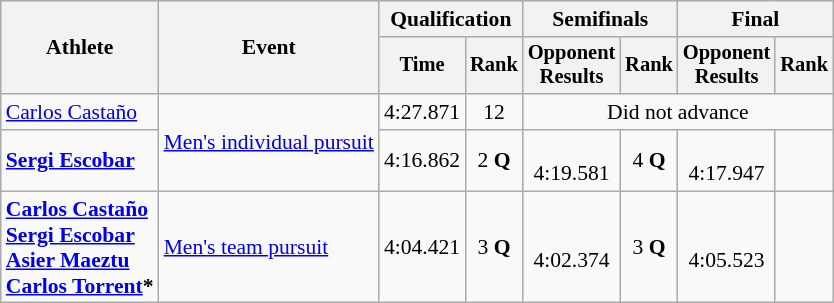<table class=wikitable style="font-size:90%">
<tr>
<th rowspan="2">Athlete</th>
<th rowspan="2">Event</th>
<th colspan="2">Qualification</th>
<th colspan="2">Semifinals</th>
<th colspan="2">Final</th>
</tr>
<tr style="font-size:95%">
<th>Time</th>
<th>Rank</th>
<th>Opponent<br>Results</th>
<th>Rank</th>
<th>Opponent<br>Results</th>
<th>Rank</th>
</tr>
<tr align=center>
<td align=left><a href='#'>Carlos Castaño</a></td>
<td align=left rowspan=2><a href='#'>Men's individual pursuit</a></td>
<td>4:27.871</td>
<td>12</td>
<td colspan=4>Did not advance</td>
</tr>
<tr align=center>
<td align=left><strong><a href='#'>Sergi Escobar</a></strong></td>
<td>4:16.862</td>
<td>2 <strong>Q</strong></td>
<td><br>4:19.581</td>
<td>4 <strong>Q</strong></td>
<td><br>4:17.947</td>
<td></td>
</tr>
<tr align=center>
<td align=left><strong><a href='#'>Carlos Castaño</a><br><a href='#'>Sergi Escobar</a><br><a href='#'>Asier Maeztu</a><br><a href='#'>Carlos Torrent</a>*</strong></td>
<td align=left><a href='#'>Men's team pursuit</a></td>
<td>4:04.421</td>
<td>3 <strong>Q</strong></td>
<td><br>4:02.374</td>
<td>3 <strong>Q</strong></td>
<td><br>4:05.523</td>
<td></td>
</tr>
</table>
